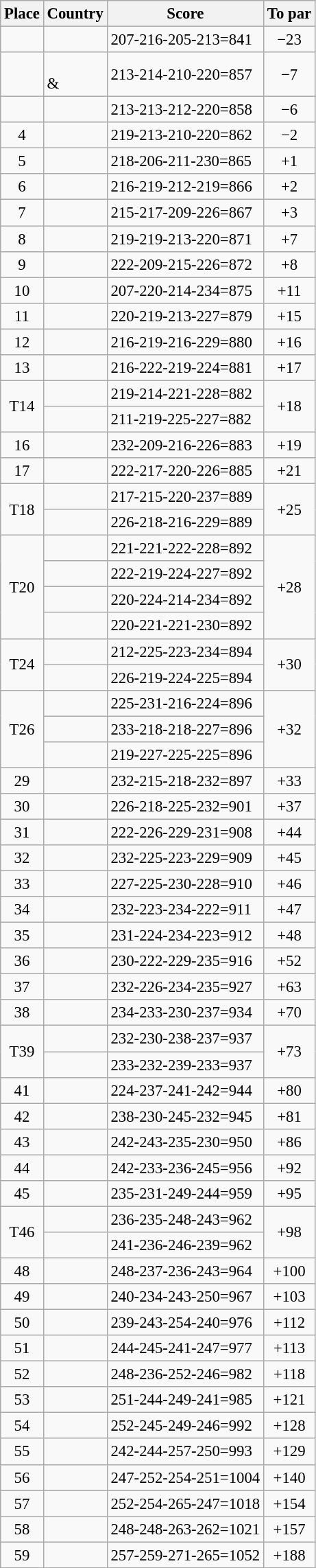<table class="wikitable" style="font-size:95%;">
<tr>
<th>Place</th>
<th>Country</th>
<th>Score</th>
<th>To par</th>
</tr>
<tr>
<td align=center></td>
<td></td>
<td>207-216-205-213=841</td>
<td align=center>−23</td>
</tr>
<tr>
<td align=center></td>
<td><br>& </td>
<td>213-214-210-220=857</td>
<td align=center>−7</td>
</tr>
<tr>
<td align=center></td>
<td></td>
<td>213-213-212-220=858</td>
<td align=center>−6</td>
</tr>
<tr>
<td align=center>4</td>
<td></td>
<td>219-213-210-220=862</td>
<td align=center>−2</td>
</tr>
<tr>
<td align=center>5</td>
<td></td>
<td>218-206-211-230=865</td>
<td align=center>+1</td>
</tr>
<tr>
<td align=center>6</td>
<td></td>
<td>216-219-212-219=866</td>
<td align=center>+2</td>
</tr>
<tr>
<td align=center>7</td>
<td></td>
<td>215-217-209-226=867</td>
<td align=center>+3</td>
</tr>
<tr>
<td align=center>8</td>
<td></td>
<td>219-219-213-220=871</td>
<td align=center>+7</td>
</tr>
<tr>
<td align=center>9</td>
<td></td>
<td>222-209-215-226=872</td>
<td align=center>+8</td>
</tr>
<tr>
<td align=center>10</td>
<td></td>
<td>207-220-214-234=875</td>
<td align=center>+11</td>
</tr>
<tr>
<td align=center>11</td>
<td></td>
<td>220-219-213-227=879</td>
<td align=center>+15</td>
</tr>
<tr>
<td align=center>12</td>
<td></td>
<td>216-219-216-229=880</td>
<td align=center>+16</td>
</tr>
<tr>
<td align=center>13</td>
<td></td>
<td>216-222-219-224=881</td>
<td align=center>+17</td>
</tr>
<tr>
<td align=center rowspan=2>T14</td>
<td></td>
<td>219-214-221-228=882</td>
<td align=center rowspan=2>+18</td>
</tr>
<tr>
<td></td>
<td>211-219-225-227=882</td>
</tr>
<tr>
<td align=center>16</td>
<td></td>
<td>232-209-216-226=883</td>
<td align=center>+19</td>
</tr>
<tr>
<td align=center>17</td>
<td></td>
<td>222-217-220-226=885</td>
<td align=center>+21</td>
</tr>
<tr>
<td align=center rowspan=2>T18</td>
<td></td>
<td>217-215-220-237=889</td>
<td align=center rowspan=2>+25</td>
</tr>
<tr>
<td></td>
<td>226-218-216-229=889</td>
</tr>
<tr>
<td align=center rowspan=4>T20</td>
<td></td>
<td>221-221-222-228=892</td>
<td align=center rowspan=4>+28</td>
</tr>
<tr>
<td></td>
<td>222-219-224-227=892</td>
</tr>
<tr>
<td></td>
<td>220-224-214-234=892</td>
</tr>
<tr>
<td></td>
<td>220-221-221-230=892</td>
</tr>
<tr>
<td align=center rowspan=2>T24</td>
<td></td>
<td>212-225-223-234=894</td>
<td align=center rowspan=2>+30</td>
</tr>
<tr>
<td></td>
<td>226-219-224-225=894</td>
</tr>
<tr>
<td align=center rowspan=3>T26</td>
<td></td>
<td>225-231-216-224=896</td>
<td align=center rowspan=3>+32</td>
</tr>
<tr>
<td></td>
<td>233-218-218-227=896</td>
</tr>
<tr>
<td></td>
<td>219-227-225-225=896</td>
</tr>
<tr>
<td align=center>29</td>
<td></td>
<td>232-215-218-232=897</td>
<td align=center>+33</td>
</tr>
<tr>
<td align=center>30</td>
<td></td>
<td>226-218-225-232=901</td>
<td align=center>+37</td>
</tr>
<tr>
<td align=center>31</td>
<td></td>
<td>222-226-229-231=908</td>
<td align=center>+44</td>
</tr>
<tr>
<td align=center>32</td>
<td></td>
<td>232-225-223-229=909</td>
<td align=center>+45</td>
</tr>
<tr>
<td align=center>33</td>
<td></td>
<td>227-225-230-228=910</td>
<td align=center>+46</td>
</tr>
<tr>
<td align=center>34</td>
<td></td>
<td>232-223-234-222=911</td>
<td align=center>+47</td>
</tr>
<tr>
<td align=center>35</td>
<td></td>
<td>231-224-234-223=912</td>
<td align=center>+48</td>
</tr>
<tr>
<td align=center>36</td>
<td></td>
<td>230-222-229-235=916</td>
<td align=center>+52</td>
</tr>
<tr>
<td align=center>37</td>
<td></td>
<td>232-226-234-235=927</td>
<td align=center>+63</td>
</tr>
<tr>
<td align=center>38</td>
<td></td>
<td>234-233-230-237=934</td>
<td align=center>+70</td>
</tr>
<tr>
<td align=center rowspan=2>T39</td>
<td></td>
<td>232-230-238-237=937</td>
<td align=center rowspan=2>+73</td>
</tr>
<tr>
<td></td>
<td>233-232-239-233=937</td>
</tr>
<tr>
<td align=center>41</td>
<td></td>
<td>224-237-241-242=944</td>
<td align=center>+80</td>
</tr>
<tr>
<td align=center>42</td>
<td></td>
<td>238-230-245-232=945</td>
<td align=center>+81</td>
</tr>
<tr>
<td align=center>43</td>
<td></td>
<td>242-243-235-230=950</td>
<td align=center>+86</td>
</tr>
<tr>
<td align=center>44</td>
<td></td>
<td>242-233-236-245=956</td>
<td align=center>+92</td>
</tr>
<tr>
<td align=center>45</td>
<td></td>
<td>235-231-249-244=959</td>
<td align=center>+95</td>
</tr>
<tr>
<td align=center rowspan=2>T46</td>
<td></td>
<td>236-235-248-243=962</td>
<td align=center rowspan=2>+98</td>
</tr>
<tr>
<td></td>
<td>241-236-246-239=962</td>
</tr>
<tr>
<td align=center>48</td>
<td></td>
<td>248-237-236-243=964</td>
<td align=center>+100</td>
</tr>
<tr>
<td align=center>49</td>
<td></td>
<td>240-234-243-250=967</td>
<td align=center>+103</td>
</tr>
<tr>
<td align=center>50</td>
<td></td>
<td>239-243-254-240=976</td>
<td align=center>+112</td>
</tr>
<tr>
<td align=center>51</td>
<td></td>
<td>244-245-241-247=977</td>
<td align=center>+113</td>
</tr>
<tr>
<td align=center>52</td>
<td></td>
<td>248-236-252-246=982</td>
<td align=center>+118</td>
</tr>
<tr>
<td align=center>53</td>
<td></td>
<td>251-244-249-241=985</td>
<td align=center>+121</td>
</tr>
<tr>
<td align=center>54</td>
<td></td>
<td>252-245-249-246=992</td>
<td align=center>+128</td>
</tr>
<tr>
<td align=center>55</td>
<td></td>
<td>242-244-257-250=993</td>
<td align=center>+129</td>
</tr>
<tr>
<td align=center>56</td>
<td></td>
<td>247-252-254-251=1004</td>
<td align=center>+140</td>
</tr>
<tr>
<td align=center>57</td>
<td></td>
<td>252-254-265-247=1018</td>
<td align=center>+154</td>
</tr>
<tr>
<td align=center>58</td>
<td></td>
<td>248-248-263-262=1021</td>
<td align=center>+157</td>
</tr>
<tr>
<td align=center>59</td>
<td></td>
<td>257-259-271-265=1052</td>
<td align=center>+188</td>
</tr>
</table>
